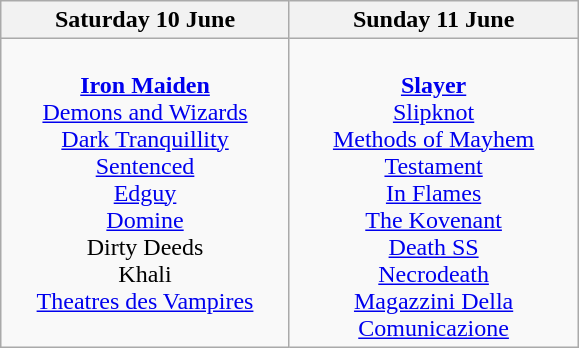<table class="wikitable">
<tr>
<th>Saturday 10 June</th>
<th>Sunday 11 June</th>
</tr>
<tr>
<td valign="top" align="center" width=185><br><strong><a href='#'>Iron Maiden</a></strong>
<br><a href='#'>Demons and Wizards</a>
<br><a href='#'>Dark Tranquillity</a>
<br><a href='#'>Sentenced</a>
<br><a href='#'>Edguy</a>
<br><a href='#'>Domine</a>
<br>Dirty Deeds
<br>Khali
<br><a href='#'>Theatres des Vampires</a></td>
<td valign="top" align="center" width=185><br><strong><a href='#'>Slayer</a></strong>
<br><a href='#'>Slipknot</a>
<br><a href='#'>Methods of Mayhem</a>
<br><a href='#'>Testament</a>
<br><a href='#'>In Flames</a>
<br><a href='#'>The Kovenant</a>
<br><a href='#'>Death SS</a>
<br><a href='#'>Necrodeath</a>
<br><a href='#'>Magazzini Della Comunicazione</a></td>
</tr>
</table>
